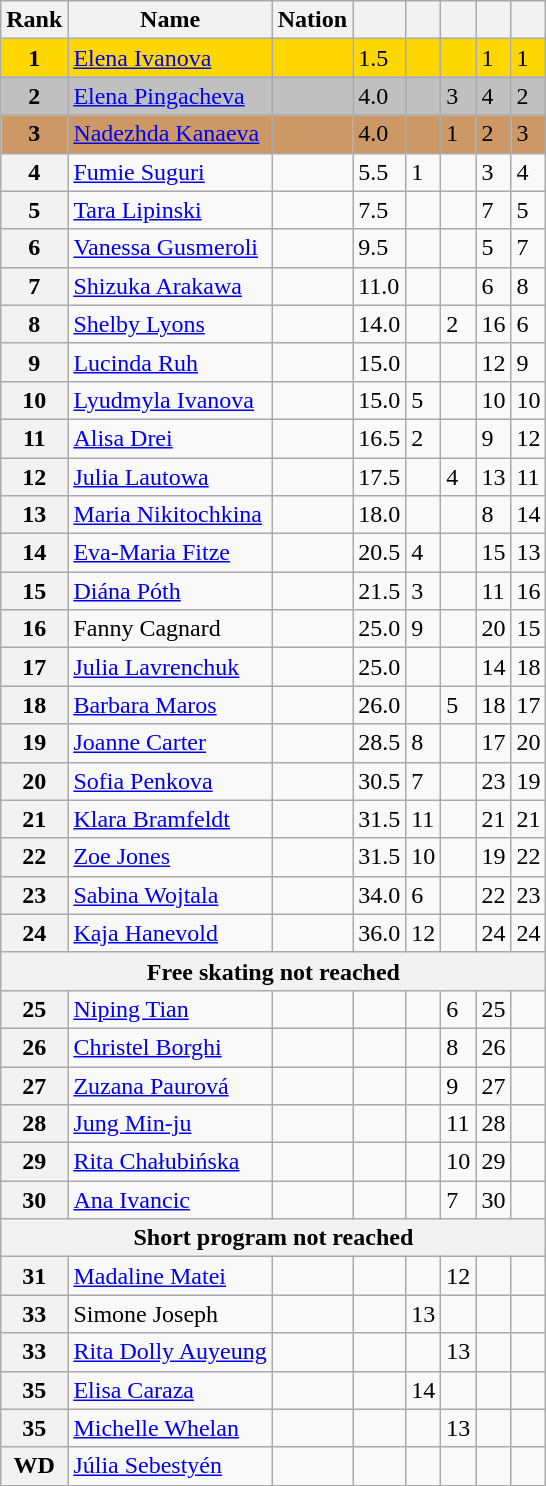<table class="wikitable sortable">
<tr>
<th>Rank</th>
<th>Name</th>
<th>Nation</th>
<th></th>
<th></th>
<th></th>
<th></th>
<th></th>
</tr>
<tr bgcolor="gold">
<td align="center"><strong>1</strong></td>
<td><a href='#'>Elena Ivanova</a></td>
<td></td>
<td>1.5</td>
<td></td>
<td></td>
<td>1</td>
<td>1</td>
</tr>
<tr bgcolor="silver">
<td align="center"><strong>2</strong></td>
<td><a href='#'>Elena Pingacheva</a></td>
<td></td>
<td>4.0</td>
<td></td>
<td>3</td>
<td>4</td>
<td>2</td>
</tr>
<tr bgcolor="cc9966">
<td align="center"><strong>3</strong></td>
<td><a href='#'>Nadezhda Kanaeva</a></td>
<td></td>
<td>4.0</td>
<td></td>
<td>1</td>
<td>2</td>
<td>3</td>
</tr>
<tr>
<th>4</th>
<td><a href='#'>Fumie Suguri</a></td>
<td></td>
<td>5.5</td>
<td>1</td>
<td></td>
<td>3</td>
<td>4</td>
</tr>
<tr>
<th>5</th>
<td><a href='#'>Tara Lipinski</a></td>
<td></td>
<td>7.5</td>
<td></td>
<td></td>
<td>7</td>
<td>5</td>
</tr>
<tr>
<th>6</th>
<td><a href='#'>Vanessa Gusmeroli</a></td>
<td></td>
<td>9.5</td>
<td></td>
<td></td>
<td>5</td>
<td>7</td>
</tr>
<tr>
<th>7</th>
<td><a href='#'>Shizuka Arakawa</a></td>
<td></td>
<td>11.0</td>
<td></td>
<td></td>
<td>6</td>
<td>8</td>
</tr>
<tr>
<th>8</th>
<td><a href='#'>Shelby Lyons</a></td>
<td></td>
<td>14.0</td>
<td></td>
<td>2</td>
<td>16</td>
<td>6</td>
</tr>
<tr>
<th>9</th>
<td><a href='#'>Lucinda Ruh</a></td>
<td></td>
<td>15.0</td>
<td></td>
<td></td>
<td>12</td>
<td>9</td>
</tr>
<tr>
<th>10</th>
<td><a href='#'>Lyudmyla Ivanova</a></td>
<td></td>
<td>15.0</td>
<td>5</td>
<td></td>
<td>10</td>
<td>10</td>
</tr>
<tr>
<th>11</th>
<td><a href='#'>Alisa Drei</a></td>
<td></td>
<td>16.5</td>
<td>2</td>
<td></td>
<td>9</td>
<td>12</td>
</tr>
<tr>
<th>12</th>
<td><a href='#'>Julia Lautowa</a></td>
<td></td>
<td>17.5</td>
<td></td>
<td>4</td>
<td>13</td>
<td>11</td>
</tr>
<tr>
<th>13</th>
<td><a href='#'>Maria Nikitochkina</a></td>
<td></td>
<td>18.0</td>
<td></td>
<td></td>
<td>8</td>
<td>14</td>
</tr>
<tr>
<th>14</th>
<td><a href='#'>Eva-Maria Fitze</a></td>
<td></td>
<td>20.5</td>
<td>4</td>
<td></td>
<td>15</td>
<td>13</td>
</tr>
<tr>
<th>15</th>
<td><a href='#'>Diána Póth</a></td>
<td></td>
<td>21.5</td>
<td>3</td>
<td></td>
<td>11</td>
<td>16</td>
</tr>
<tr>
<th>16</th>
<td>Fanny Cagnard</td>
<td></td>
<td>25.0</td>
<td>9</td>
<td></td>
<td>20</td>
<td>15</td>
</tr>
<tr>
<th>17</th>
<td><a href='#'>Julia Lavrenchuk</a></td>
<td></td>
<td>25.0</td>
<td></td>
<td></td>
<td>14</td>
<td>18</td>
</tr>
<tr>
<th>18</th>
<td><a href='#'>Barbara Maros</a></td>
<td></td>
<td>26.0</td>
<td></td>
<td>5</td>
<td>18</td>
<td>17</td>
</tr>
<tr>
<th>19</th>
<td><a href='#'>Joanne Carter</a></td>
<td></td>
<td>28.5</td>
<td>8</td>
<td></td>
<td>17</td>
<td>20</td>
</tr>
<tr>
<th>20</th>
<td><a href='#'>Sofia Penkova</a></td>
<td></td>
<td>30.5</td>
<td>7</td>
<td></td>
<td>23</td>
<td>19</td>
</tr>
<tr>
<th>21</th>
<td><a href='#'>Klara Bramfeldt</a></td>
<td></td>
<td>31.5</td>
<td>11</td>
<td></td>
<td>21</td>
<td>21</td>
</tr>
<tr>
<th>22</th>
<td><a href='#'>Zoe Jones</a></td>
<td></td>
<td>31.5</td>
<td>10</td>
<td></td>
<td>19</td>
<td>22</td>
</tr>
<tr>
<th>23</th>
<td><a href='#'>Sabina Wojtala</a></td>
<td></td>
<td>34.0</td>
<td>6</td>
<td></td>
<td>22</td>
<td>23</td>
</tr>
<tr>
<th>24</th>
<td><a href='#'>Kaja Hanevold</a></td>
<td></td>
<td>36.0</td>
<td>12</td>
<td></td>
<td>24</td>
<td>24</td>
</tr>
<tr>
<th colspan=8>Free skating not reached</th>
</tr>
<tr>
<th>25</th>
<td><a href='#'>Niping Tian</a></td>
<td></td>
<td></td>
<td></td>
<td>6</td>
<td>25</td>
<td></td>
</tr>
<tr>
<th>26</th>
<td><a href='#'>Christel Borghi</a></td>
<td></td>
<td></td>
<td></td>
<td>8</td>
<td>26</td>
<td></td>
</tr>
<tr>
<th>27</th>
<td><a href='#'>Zuzana Paurová</a></td>
<td></td>
<td></td>
<td></td>
<td>9</td>
<td>27</td>
<td></td>
</tr>
<tr>
<th>28</th>
<td><a href='#'>Jung Min-ju</a></td>
<td></td>
<td></td>
<td></td>
<td>11</td>
<td>28</td>
<td></td>
</tr>
<tr>
<th>29</th>
<td><a href='#'>Rita Chałubińska</a></td>
<td></td>
<td></td>
<td></td>
<td>10</td>
<td>29</td>
<td></td>
</tr>
<tr>
<th>30</th>
<td><a href='#'>Ana Ivancic</a></td>
<td></td>
<td></td>
<td></td>
<td>7</td>
<td>30</td>
<td></td>
</tr>
<tr>
<th colspan=8>Short program not reached</th>
</tr>
<tr>
<th>31</th>
<td><a href='#'>Madaline Matei</a></td>
<td></td>
<td></td>
<td></td>
<td>12</td>
<td></td>
<td></td>
</tr>
<tr>
<th>33</th>
<td>Simone Joseph</td>
<td></td>
<td></td>
<td>13</td>
<td></td>
<td></td>
<td></td>
</tr>
<tr>
<th>33</th>
<td><a href='#'>Rita Dolly Auyeung</a></td>
<td></td>
<td></td>
<td></td>
<td>13</td>
<td></td>
<td></td>
</tr>
<tr>
<th>35</th>
<td><a href='#'>Elisa Caraza</a></td>
<td></td>
<td></td>
<td>14</td>
<td></td>
<td></td>
<td></td>
</tr>
<tr>
<th>35</th>
<td><a href='#'>Michelle Whelan</a></td>
<td></td>
<td></td>
<td></td>
<td>13</td>
<td></td>
<td></td>
</tr>
<tr>
<th>WD</th>
<td><a href='#'>Júlia Sebestyén</a></td>
<td></td>
<td></td>
<td></td>
<td></td>
<td></td>
<td></td>
</tr>
</table>
